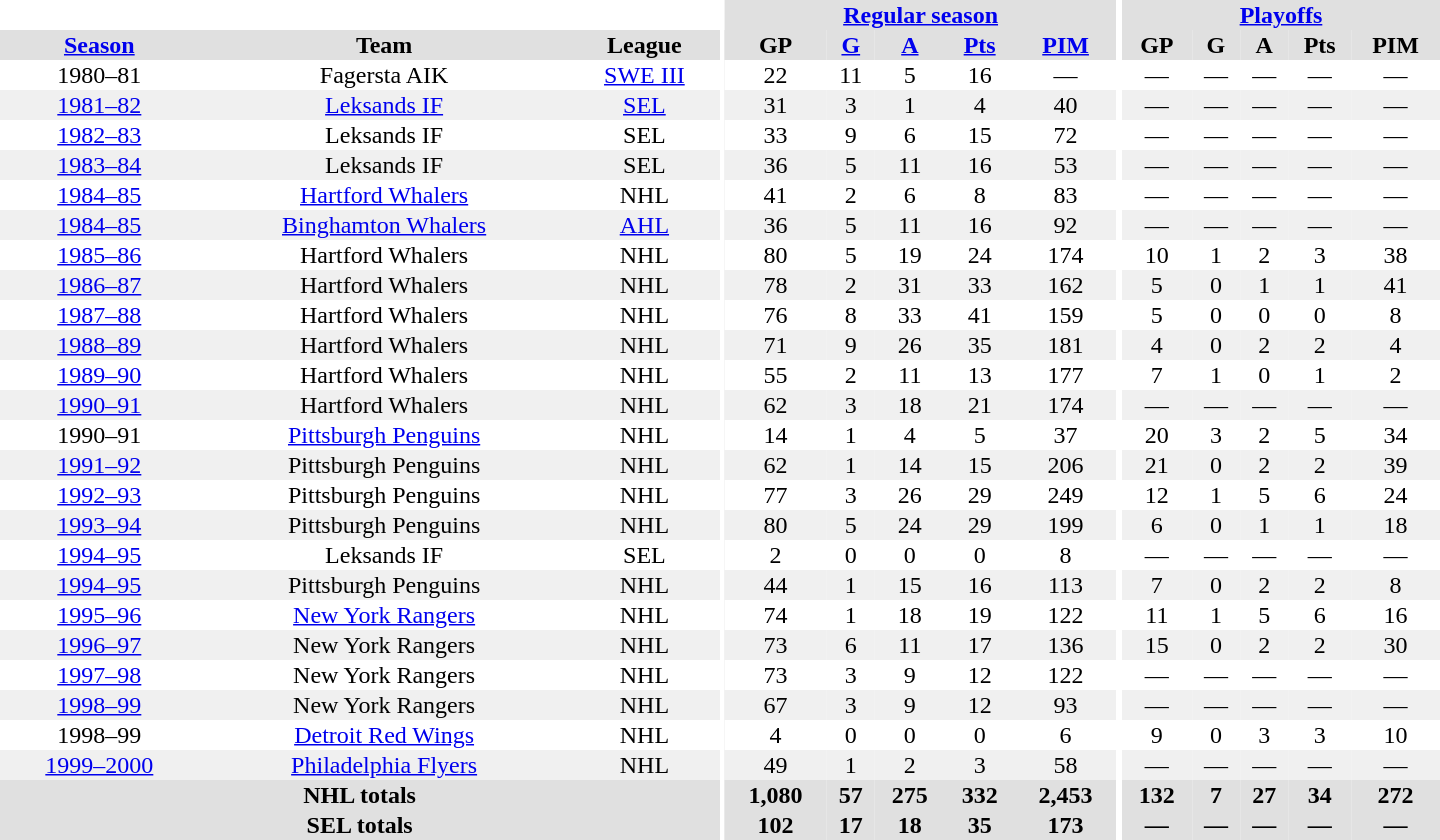<table border="0" cellpadding="1" cellspacing="0" style="text-align:center; width:60em">
<tr bgcolor="#e0e0e0">
<th colspan="3" bgcolor="#ffffff"></th>
<th rowspan="100" bgcolor="#ffffff"></th>
<th colspan="5"><a href='#'>Regular season</a></th>
<th rowspan="100" bgcolor="#ffffff"></th>
<th colspan="5"><a href='#'>Playoffs</a></th>
</tr>
<tr bgcolor="#e0e0e0">
<th><a href='#'>Season</a></th>
<th>Team</th>
<th>League</th>
<th>GP</th>
<th><a href='#'>G</a></th>
<th><a href='#'>A</a></th>
<th><a href='#'>Pts</a></th>
<th><a href='#'>PIM</a></th>
<th>GP</th>
<th>G</th>
<th>A</th>
<th>Pts</th>
<th>PIM</th>
</tr>
<tr>
<td>1980–81</td>
<td>Fagersta AIK</td>
<td><a href='#'>SWE III</a></td>
<td>22</td>
<td>11</td>
<td>5</td>
<td>16</td>
<td>—</td>
<td>—</td>
<td>—</td>
<td>—</td>
<td>—</td>
<td>—</td>
</tr>
<tr bgcolor="#f0f0f0">
<td><a href='#'>1981–82</a></td>
<td><a href='#'>Leksands IF</a></td>
<td><a href='#'>SEL</a></td>
<td>31</td>
<td>3</td>
<td>1</td>
<td>4</td>
<td>40</td>
<td>—</td>
<td>—</td>
<td>—</td>
<td>—</td>
<td>—</td>
</tr>
<tr>
<td><a href='#'>1982–83</a></td>
<td>Leksands IF</td>
<td>SEL</td>
<td>33</td>
<td>9</td>
<td>6</td>
<td>15</td>
<td>72</td>
<td>—</td>
<td>—</td>
<td>—</td>
<td>—</td>
<td>—</td>
</tr>
<tr bgcolor="#f0f0f0">
<td><a href='#'>1983–84</a></td>
<td>Leksands IF</td>
<td>SEL</td>
<td>36</td>
<td>5</td>
<td>11</td>
<td>16</td>
<td>53</td>
<td>—</td>
<td>—</td>
<td>—</td>
<td>—</td>
<td>—</td>
</tr>
<tr>
<td><a href='#'>1984–85</a></td>
<td><a href='#'>Hartford Whalers</a></td>
<td>NHL</td>
<td>41</td>
<td>2</td>
<td>6</td>
<td>8</td>
<td>83</td>
<td>—</td>
<td>—</td>
<td>—</td>
<td>—</td>
<td>—</td>
</tr>
<tr bgcolor="#f0f0f0">
<td><a href='#'>1984–85</a></td>
<td><a href='#'>Binghamton Whalers</a></td>
<td><a href='#'>AHL</a></td>
<td>36</td>
<td>5</td>
<td>11</td>
<td>16</td>
<td>92</td>
<td>—</td>
<td>—</td>
<td>—</td>
<td>—</td>
<td>—</td>
</tr>
<tr>
<td><a href='#'>1985–86</a></td>
<td>Hartford Whalers</td>
<td>NHL</td>
<td>80</td>
<td>5</td>
<td>19</td>
<td>24</td>
<td>174</td>
<td>10</td>
<td>1</td>
<td>2</td>
<td>3</td>
<td>38</td>
</tr>
<tr bgcolor="#f0f0f0">
<td><a href='#'>1986–87</a></td>
<td>Hartford Whalers</td>
<td>NHL</td>
<td>78</td>
<td>2</td>
<td>31</td>
<td>33</td>
<td>162</td>
<td>5</td>
<td>0</td>
<td>1</td>
<td>1</td>
<td>41</td>
</tr>
<tr>
<td><a href='#'>1987–88</a></td>
<td>Hartford Whalers</td>
<td>NHL</td>
<td>76</td>
<td>8</td>
<td>33</td>
<td>41</td>
<td>159</td>
<td>5</td>
<td>0</td>
<td>0</td>
<td>0</td>
<td>8</td>
</tr>
<tr bgcolor="#f0f0f0">
<td><a href='#'>1988–89</a></td>
<td>Hartford Whalers</td>
<td>NHL</td>
<td>71</td>
<td>9</td>
<td>26</td>
<td>35</td>
<td>181</td>
<td>4</td>
<td>0</td>
<td>2</td>
<td>2</td>
<td>4</td>
</tr>
<tr>
<td><a href='#'>1989–90</a></td>
<td>Hartford Whalers</td>
<td>NHL</td>
<td>55</td>
<td>2</td>
<td>11</td>
<td>13</td>
<td>177</td>
<td>7</td>
<td>1</td>
<td>0</td>
<td>1</td>
<td>2</td>
</tr>
<tr bgcolor="#f0f0f0">
<td><a href='#'>1990–91</a></td>
<td>Hartford Whalers</td>
<td>NHL</td>
<td>62</td>
<td>3</td>
<td>18</td>
<td>21</td>
<td>174</td>
<td>—</td>
<td>—</td>
<td>—</td>
<td>—</td>
<td>—</td>
</tr>
<tr>
<td>1990–91</td>
<td><a href='#'>Pittsburgh Penguins</a></td>
<td>NHL</td>
<td>14</td>
<td>1</td>
<td>4</td>
<td>5</td>
<td>37</td>
<td>20</td>
<td>3</td>
<td>2</td>
<td>5</td>
<td>34</td>
</tr>
<tr bgcolor="#f0f0f0">
<td><a href='#'>1991–92</a></td>
<td>Pittsburgh Penguins</td>
<td>NHL</td>
<td>62</td>
<td>1</td>
<td>14</td>
<td>15</td>
<td>206</td>
<td>21</td>
<td>0</td>
<td>2</td>
<td>2</td>
<td>39</td>
</tr>
<tr>
<td><a href='#'>1992–93</a></td>
<td>Pittsburgh Penguins</td>
<td>NHL</td>
<td>77</td>
<td>3</td>
<td>26</td>
<td>29</td>
<td>249</td>
<td>12</td>
<td>1</td>
<td>5</td>
<td>6</td>
<td>24</td>
</tr>
<tr bgcolor="#f0f0f0">
<td><a href='#'>1993–94</a></td>
<td>Pittsburgh Penguins</td>
<td>NHL</td>
<td>80</td>
<td>5</td>
<td>24</td>
<td>29</td>
<td>199</td>
<td>6</td>
<td>0</td>
<td>1</td>
<td>1</td>
<td>18</td>
</tr>
<tr>
<td><a href='#'>1994–95</a></td>
<td>Leksands IF</td>
<td>SEL</td>
<td>2</td>
<td>0</td>
<td>0</td>
<td>0</td>
<td>8</td>
<td>—</td>
<td>—</td>
<td>—</td>
<td>—</td>
<td>—</td>
</tr>
<tr bgcolor="#f0f0f0">
<td><a href='#'>1994–95</a></td>
<td>Pittsburgh Penguins</td>
<td>NHL</td>
<td>44</td>
<td>1</td>
<td>15</td>
<td>16</td>
<td>113</td>
<td>7</td>
<td>0</td>
<td>2</td>
<td>2</td>
<td>8</td>
</tr>
<tr>
<td><a href='#'>1995–96</a></td>
<td><a href='#'>New York Rangers</a></td>
<td>NHL</td>
<td>74</td>
<td>1</td>
<td>18</td>
<td>19</td>
<td>122</td>
<td>11</td>
<td>1</td>
<td>5</td>
<td>6</td>
<td>16</td>
</tr>
<tr bgcolor="#f0f0f0">
<td><a href='#'>1996–97</a></td>
<td>New York Rangers</td>
<td>NHL</td>
<td>73</td>
<td>6</td>
<td>11</td>
<td>17</td>
<td>136</td>
<td>15</td>
<td>0</td>
<td>2</td>
<td>2</td>
<td>30</td>
</tr>
<tr>
<td><a href='#'>1997–98</a></td>
<td>New York Rangers</td>
<td>NHL</td>
<td>73</td>
<td>3</td>
<td>9</td>
<td>12</td>
<td>122</td>
<td>—</td>
<td>—</td>
<td>—</td>
<td>—</td>
<td>—</td>
</tr>
<tr bgcolor="#f0f0f0">
<td><a href='#'>1998–99</a></td>
<td>New York Rangers</td>
<td>NHL</td>
<td>67</td>
<td>3</td>
<td>9</td>
<td>12</td>
<td>93</td>
<td>—</td>
<td>—</td>
<td>—</td>
<td>—</td>
<td>—</td>
</tr>
<tr>
<td>1998–99</td>
<td><a href='#'>Detroit Red Wings</a></td>
<td>NHL</td>
<td>4</td>
<td>0</td>
<td>0</td>
<td>0</td>
<td>6</td>
<td>9</td>
<td>0</td>
<td>3</td>
<td>3</td>
<td>10</td>
</tr>
<tr bgcolor="#f0f0f0">
<td><a href='#'>1999–2000</a></td>
<td><a href='#'>Philadelphia Flyers</a></td>
<td>NHL</td>
<td>49</td>
<td>1</td>
<td>2</td>
<td>3</td>
<td>58</td>
<td>—</td>
<td>—</td>
<td>—</td>
<td>—</td>
<td>—</td>
</tr>
<tr bgcolor="#e0e0e0">
<th colspan="3">NHL totals</th>
<th>1,080</th>
<th>57</th>
<th>275</th>
<th>332</th>
<th>2,453</th>
<th>132</th>
<th>7</th>
<th>27</th>
<th>34</th>
<th>272</th>
</tr>
<tr bgcolor="#e0e0e0">
<th colspan="3">SEL totals</th>
<th>102</th>
<th>17</th>
<th>18</th>
<th>35</th>
<th>173</th>
<th>—</th>
<th>—</th>
<th>—</th>
<th>—</th>
<th>—</th>
</tr>
</table>
